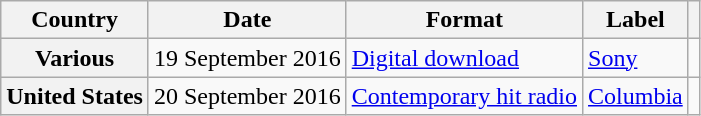<table class="wikitable sortable plainrowheaders">
<tr>
<th scope="col">Country</th>
<th scope="col">Date</th>
<th scope="col">Format</th>
<th scope="col">Label</th>
<th scope="col" class="unsortable"></th>
</tr>
<tr>
<th scope="row">Various</th>
<td>19 September 2016</td>
<td><a href='#'>Digital download</a></td>
<td><a href='#'>Sony</a></td>
<td></td>
</tr>
<tr>
<th scope="row">United States</th>
<td>20 September 2016</td>
<td><a href='#'>Contemporary hit radio</a></td>
<td><a href='#'>Columbia</a></td>
<td></td>
</tr>
</table>
